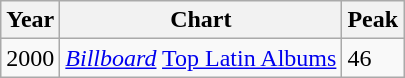<table class="wikitable">
<tr>
<th>Year</th>
<th>Chart</th>
<th>Peak</th>
</tr>
<tr>
<td>2000</td>
<td><em><a href='#'>Billboard</a></em> <a href='#'>Top Latin Albums</a></td>
<td>46</td>
</tr>
</table>
